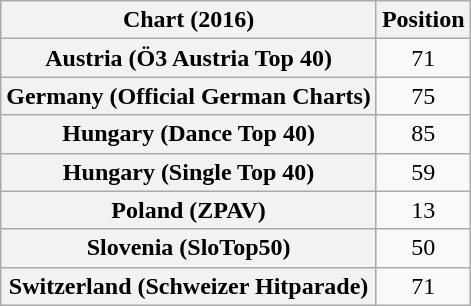<table class="wikitable sortable plainrowheaders" style="text-align:center">
<tr>
<th scope="col">Chart (2016)</th>
<th scope="col">Position</th>
</tr>
<tr>
<th scope="row">Austria (Ö3 Austria Top 40)</th>
<td>71</td>
</tr>
<tr>
<th scope="row">Germany (Official German Charts)</th>
<td>75</td>
</tr>
<tr>
<th scope="row">Hungary (Dance Top 40)</th>
<td>85</td>
</tr>
<tr>
<th scope="row">Hungary (Single Top 40)</th>
<td>59</td>
</tr>
<tr>
<th scope="row">Poland (ZPAV)</th>
<td>13</td>
</tr>
<tr>
<th scope="row">Slovenia (SloTop50)</th>
<td>50</td>
</tr>
<tr>
<th scope="row">Switzerland (Schweizer Hitparade)</th>
<td>71</td>
</tr>
</table>
